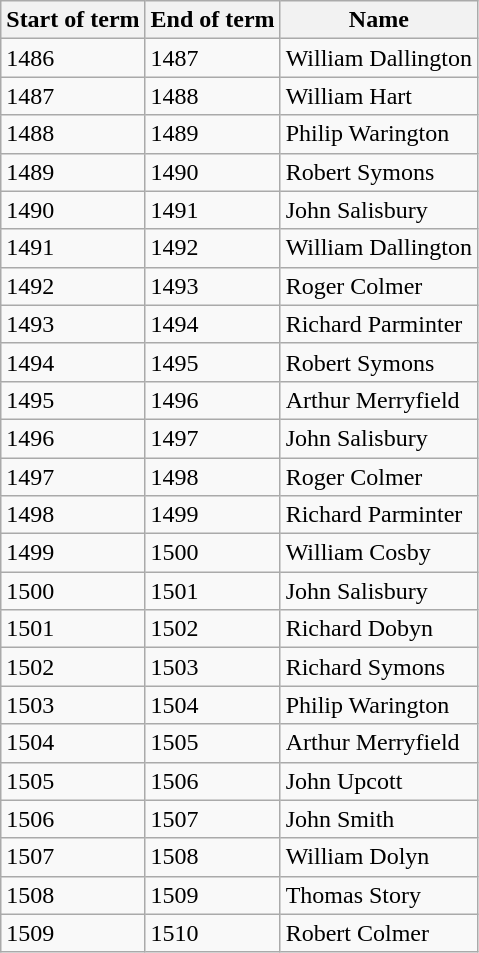<table class="wikitable mw-collapsible mw-collapsed">
<tr>
<th>Start of term</th>
<th>End of term</th>
<th>Name</th>
</tr>
<tr>
<td>1486</td>
<td>1487</td>
<td>William Dallington</td>
</tr>
<tr>
<td>1487</td>
<td>1488</td>
<td>William Hart</td>
</tr>
<tr>
<td>1488</td>
<td>1489</td>
<td>Philip Warington</td>
</tr>
<tr>
<td>1489</td>
<td>1490</td>
<td>Robert Symons</td>
</tr>
<tr>
<td>1490</td>
<td>1491</td>
<td>John Salisbury</td>
</tr>
<tr>
<td>1491</td>
<td>1492</td>
<td>William Dallington</td>
</tr>
<tr>
<td>1492</td>
<td>1493</td>
<td>Roger Colmer</td>
</tr>
<tr>
<td>1493</td>
<td>1494</td>
<td>Richard Parminter</td>
</tr>
<tr>
<td>1494</td>
<td>1495</td>
<td>Robert Symons</td>
</tr>
<tr>
<td>1495</td>
<td>1496</td>
<td>Arthur Merryfield</td>
</tr>
<tr>
<td>1496</td>
<td>1497</td>
<td>John Salisbury</td>
</tr>
<tr>
<td>1497</td>
<td>1498</td>
<td>Roger Colmer</td>
</tr>
<tr>
<td>1498</td>
<td>1499</td>
<td>Richard Parminter</td>
</tr>
<tr>
<td>1499</td>
<td>1500</td>
<td>William Cosby</td>
</tr>
<tr>
<td>1500</td>
<td>1501</td>
<td>John Salisbury</td>
</tr>
<tr>
<td>1501</td>
<td>1502</td>
<td>Richard Dobyn</td>
</tr>
<tr>
<td>1502</td>
<td>1503</td>
<td>Richard Symons</td>
</tr>
<tr>
<td>1503</td>
<td>1504</td>
<td>Philip Warington</td>
</tr>
<tr>
<td>1504</td>
<td>1505</td>
<td>Arthur Merryfield</td>
</tr>
<tr>
<td>1505</td>
<td>1506</td>
<td>John Upcott</td>
</tr>
<tr>
<td>1506</td>
<td>1507</td>
<td>John Smith</td>
</tr>
<tr>
<td>1507</td>
<td>1508</td>
<td>William Dolyn</td>
</tr>
<tr>
<td>1508</td>
<td>1509</td>
<td>Thomas Story</td>
</tr>
<tr>
<td>1509</td>
<td>1510</td>
<td>Robert Colmer</td>
</tr>
</table>
